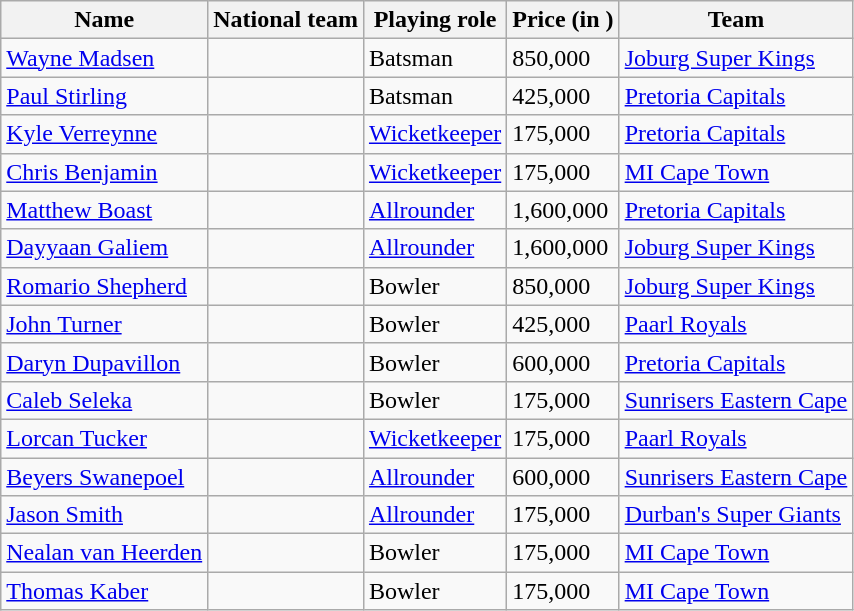<table class="wikitable sortable">
<tr>
<th>Name</th>
<th>National team</th>
<th>Playing role</th>
<th>Price (in )</th>
<th>Team</th>
</tr>
<tr>
<td><a href='#'>Wayne Madsen</a></td>
<td></td>
<td>Batsman</td>
<td>850,000</td>
<td><a href='#'>Joburg Super Kings</a></td>
</tr>
<tr>
<td><a href='#'>Paul Stirling</a></td>
<td></td>
<td>Batsman</td>
<td>425,000</td>
<td><a href='#'>Pretoria Capitals</a></td>
</tr>
<tr>
<td><a href='#'>Kyle Verreynne</a></td>
<td></td>
<td><a href='#'>Wicketkeeper</a></td>
<td>175,000</td>
<td><a href='#'>Pretoria Capitals</a></td>
</tr>
<tr>
<td><a href='#'>Chris Benjamin</a></td>
<td></td>
<td><a href='#'>Wicketkeeper</a></td>
<td>175,000</td>
<td><a href='#'>MI Cape Town</a></td>
</tr>
<tr>
<td><a href='#'>Matthew Boast</a></td>
<td></td>
<td><a href='#'>Allrounder</a></td>
<td>1,600,000</td>
<td><a href='#'>Pretoria Capitals</a></td>
</tr>
<tr>
<td><a href='#'>Dayyaan Galiem</a></td>
<td></td>
<td><a href='#'>Allrounder</a></td>
<td>1,600,000</td>
<td><a href='#'>Joburg Super Kings</a></td>
</tr>
<tr>
<td><a href='#'>Romario Shepherd</a></td>
<td></td>
<td>Bowler</td>
<td>850,000</td>
<td><a href='#'>Joburg Super Kings</a></td>
</tr>
<tr>
<td><a href='#'>John Turner</a></td>
<td></td>
<td>Bowler</td>
<td>425,000</td>
<td><a href='#'>Paarl Royals</a></td>
</tr>
<tr>
<td><a href='#'>Daryn Dupavillon</a></td>
<td></td>
<td>Bowler</td>
<td>600,000</td>
<td><a href='#'>Pretoria Capitals</a></td>
</tr>
<tr>
<td><a href='#'>Caleb Seleka</a></td>
<td></td>
<td>Bowler</td>
<td>175,000</td>
<td><a href='#'>Sunrisers Eastern Cape</a></td>
</tr>
<tr>
<td><a href='#'>Lorcan Tucker</a></td>
<td></td>
<td><a href='#'>Wicketkeeper</a></td>
<td>175,000</td>
<td><a href='#'>Paarl Royals</a></td>
</tr>
<tr>
<td><a href='#'>Beyers Swanepoel</a></td>
<td></td>
<td><a href='#'>Allrounder</a></td>
<td>600,000</td>
<td><a href='#'>Sunrisers Eastern Cape</a></td>
</tr>
<tr>
<td><a href='#'>Jason Smith</a></td>
<td></td>
<td><a href='#'>Allrounder</a></td>
<td>175,000</td>
<td><a href='#'>Durban's Super Giants</a></td>
</tr>
<tr>
<td><a href='#'>Nealan van Heerden</a></td>
<td></td>
<td>Bowler</td>
<td>175,000</td>
<td><a href='#'>MI Cape Town</a></td>
</tr>
<tr>
<td><a href='#'>Thomas Kaber</a></td>
<td></td>
<td>Bowler</td>
<td>175,000</td>
<td><a href='#'>MI Cape Town</a></td>
</tr>
</table>
